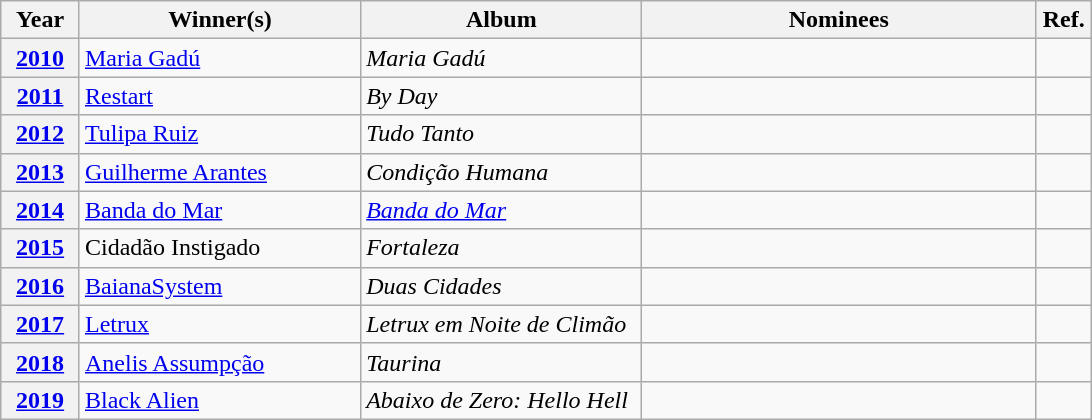<table class="wikitable">
<tr>
<th width="7%">Year</th>
<th width="25%">Winner(s)</th>
<th width="25%">Album</th>
<th width="35%" class=unsortable>Nominees</th>
<th width="5%" class=unsortable>Ref.</th>
</tr>
<tr>
<th scope="row" align="center"><a href='#'>2010</a></th>
<td><a href='#'>Maria Gadú</a></td>
<td><em>Maria Gadú</em></td>
<td></td>
<td></td>
</tr>
<tr>
<th scope="row" align="center"><a href='#'>2011</a></th>
<td><a href='#'>Restart</a></td>
<td><em>By Day</em></td>
<td></td>
<td></td>
</tr>
<tr>
<th scope="row" align="center"><a href='#'>2012</a></th>
<td><a href='#'>Tulipa Ruiz</a></td>
<td><em>Tudo Tanto</em></td>
<td></td>
<td></td>
</tr>
<tr>
<th scope="row" align="center"><a href='#'>2013</a></th>
<td><a href='#'>Guilherme Arantes</a></td>
<td><em>Condição Humana</em></td>
<td></td>
<td></td>
</tr>
<tr>
<th scope="row" align="center"><a href='#'>2014</a></th>
<td><a href='#'>Banda do Mar</a></td>
<td><em><a href='#'>Banda do Mar</a></em></td>
<td></td>
<td></td>
</tr>
<tr>
<th scope="row" align="center"><a href='#'>2015</a></th>
<td>Cidadão Instigado</td>
<td><em>Fortaleza</em></td>
<td></td>
<td></td>
</tr>
<tr>
<th scope="row" align="center"><a href='#'>2016</a></th>
<td><a href='#'>BaianaSystem</a></td>
<td><em>Duas Cidades</em></td>
<td></td>
<td></td>
</tr>
<tr>
<th scope="row" align="center"><a href='#'>2017</a></th>
<td><a href='#'>Letrux</a></td>
<td><em>Letrux em Noite de Climão</em></td>
<td></td>
<td></td>
</tr>
<tr>
<th scope="row" align="center"><a href='#'>2018</a></th>
<td><a href='#'>Anelis Assumpção</a></td>
<td><em>Taurina</em></td>
<td></td>
<td></td>
</tr>
<tr>
<th scope="row" align="center"><a href='#'>2019</a></th>
<td><a href='#'>Black Alien</a></td>
<td><em>Abaixo de Zero: Hello Hell</em></td>
<td></td>
<td></td>
</tr>
</table>
